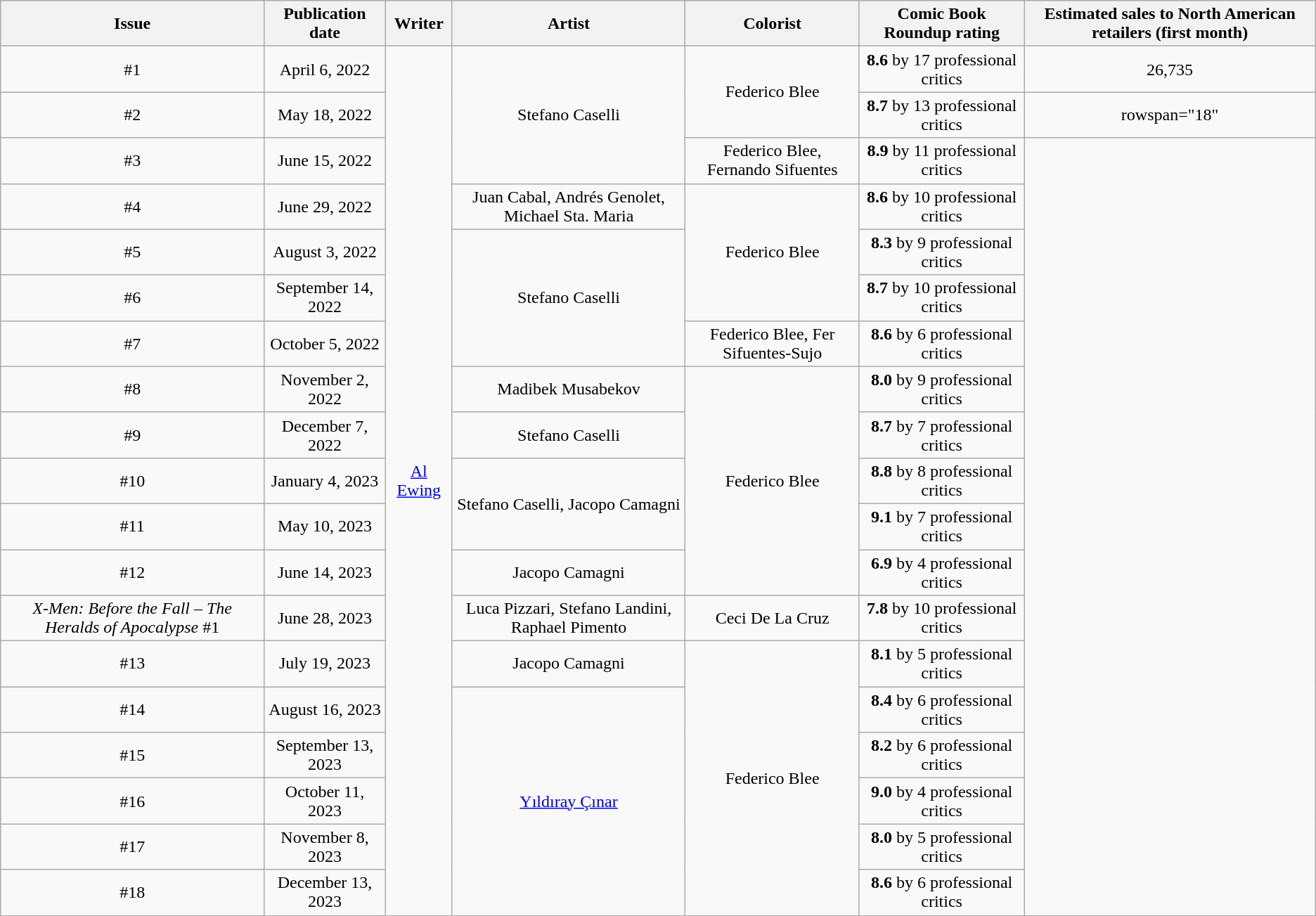<table class="wikitable plainrowheaders" style="text-align:center;">
<tr>
<th scope="col">Issue</th>
<th scope="col">Publication date</th>
<th scope="col">Writer</th>
<th scope="col">Artist</th>
<th scope="col">Colorist</th>
<th scope="col">Comic Book Roundup rating</th>
<th scope="col">Estimated sales to North American retailers (first month)</th>
</tr>
<tr>
<td>#1</td>
<td>April 6, 2022</td>
<td rowspan="19"><a href='#'>Al Ewing</a></td>
<td rowspan="3">Stefano Caselli</td>
<td rowspan="2">Federico Blee</td>
<td><strong>8.6</strong> by 17 professional critics</td>
<td>26,735</td>
</tr>
<tr>
<td>#2</td>
<td>May 18, 2022</td>
<td><strong>8.7</strong> by 13 professional critics</td>
<td>rowspan="18" </td>
</tr>
<tr>
<td>#3</td>
<td>June 15, 2022</td>
<td>Federico Blee, Fernando Sifuentes</td>
<td><strong>8.9</strong> by 11 professional critics</td>
</tr>
<tr>
<td>#4</td>
<td>June 29, 2022</td>
<td>Juan Cabal, Andrés Genolet, Michael Sta. Maria</td>
<td rowspan="3">Federico Blee</td>
<td><strong>8.6</strong> by 10 professional critics</td>
</tr>
<tr>
<td>#5</td>
<td>August 3, 2022</td>
<td rowspan="3">Stefano Caselli</td>
<td><strong>8.3</strong> by 9 professional critics</td>
</tr>
<tr>
<td>#6</td>
<td>September 14, 2022</td>
<td><strong>8.7</strong> by 10 professional critics</td>
</tr>
<tr>
<td>#7</td>
<td>October 5, 2022</td>
<td>Federico Blee, Fer Sifuentes-Sujo</td>
<td><strong>8.6</strong> by 6 professional critics</td>
</tr>
<tr>
<td>#8</td>
<td>November 2, 2022</td>
<td>Madibek Musabekov</td>
<td rowspan="5">Federico Blee</td>
<td><strong>8.0</strong> by 9 professional critics</td>
</tr>
<tr>
<td>#9</td>
<td>December 7, 2022</td>
<td>Stefano Caselli</td>
<td><strong>8.7</strong> by 7 professional critics</td>
</tr>
<tr>
<td>#10</td>
<td>January 4, 2023</td>
<td rowspan="2">Stefano Caselli, Jacopo Camagni</td>
<td><strong>8.8</strong> by 8 professional critics</td>
</tr>
<tr>
<td>#11</td>
<td>May 10, 2023</td>
<td><strong>9.1</strong> by 7 professional critics</td>
</tr>
<tr>
<td>#12</td>
<td>June 14, 2023</td>
<td>Jacopo Camagni</td>
<td><strong>6.9</strong> by 4 professional critics</td>
</tr>
<tr>
<td><em>X-Men: Before the Fall – The Heralds of Apocalypse</em> #1</td>
<td>June 28, 2023</td>
<td>Luca Pizzari, Stefano Landini, Raphael Pimento</td>
<td>Ceci De La Cruz</td>
<td><strong>7.8</strong> by 10 professional critics</td>
</tr>
<tr>
<td>#13</td>
<td>July 19, 2023</td>
<td>Jacopo Camagni</td>
<td rowspan="6">Federico Blee</td>
<td><strong>8.1</strong> by 5 professional critics</td>
</tr>
<tr>
<td>#14</td>
<td>August 16, 2023</td>
<td rowspan="5"><a href='#'>Yıldıray Çınar</a></td>
<td><strong>8.4</strong> by 6 professional critics</td>
</tr>
<tr>
<td>#15</td>
<td>September 13, 2023</td>
<td><strong>8.2</strong> by 6 professional critics</td>
</tr>
<tr>
<td>#16</td>
<td>October 11, 2023</td>
<td><strong>9.0</strong> by 4 professional critics</td>
</tr>
<tr>
<td>#17</td>
<td>November 8, 2023</td>
<td><strong>8.0</strong> by 5 professional critics</td>
</tr>
<tr>
<td>#18</td>
<td>December 13, 2023</td>
<td><strong>8.6</strong> by 6 professional critics</td>
</tr>
</table>
